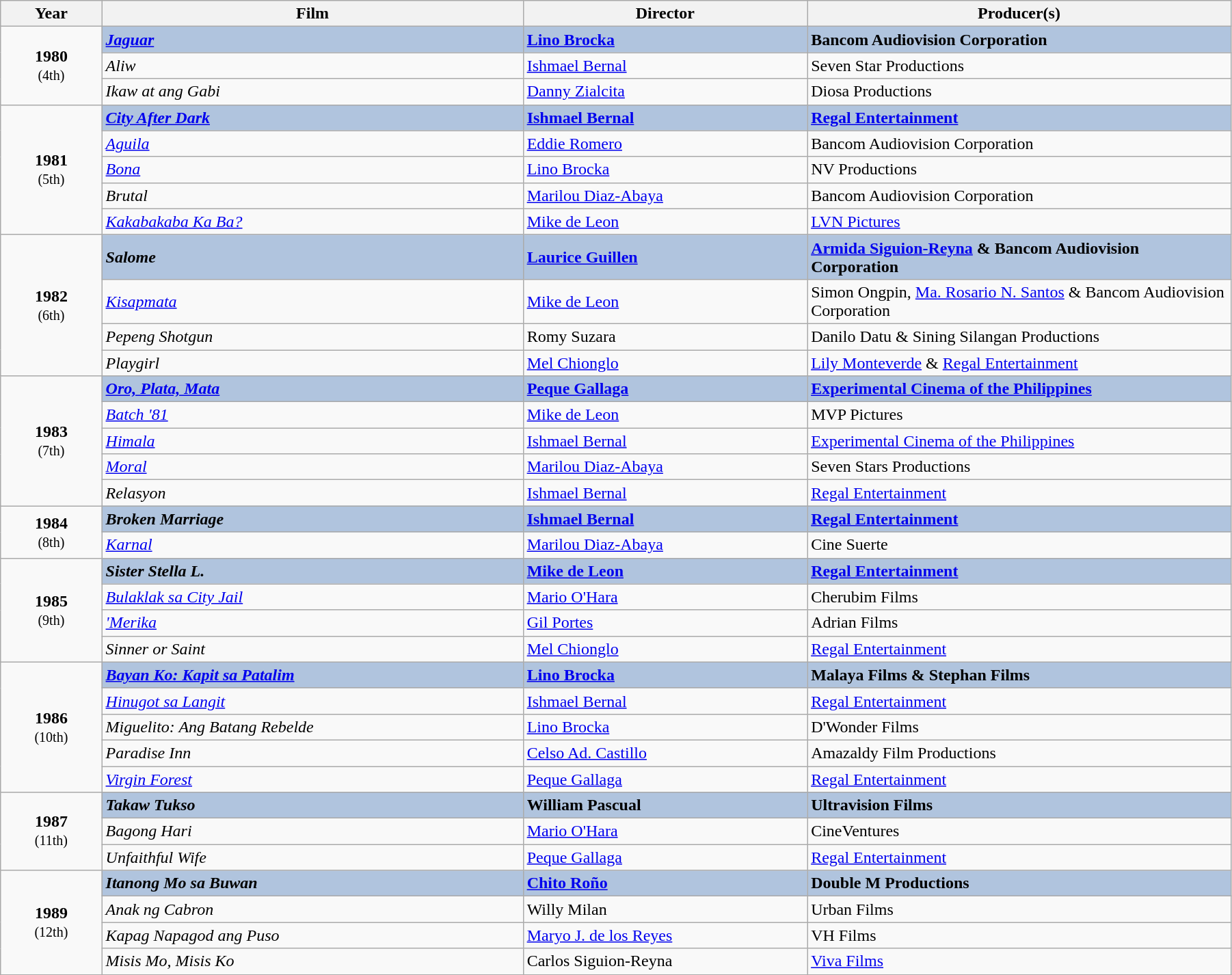<table class="wikitable" width="95%" cellpadding="5">
<tr>
<th width="100"><strong>Year</strong></th>
<th width="450"><strong>Film</strong></th>
<th width="300"><strong>Director</strong></th>
<th width="450"><strong>Producer(s)</strong></th>
</tr>
<tr>
<td rowspan="3" style="text-align:center;"><strong>1980</strong><br><small>(4th)</small></td>
<td style="background:#B0C4DE"><strong><em><a href='#'>Jaguar</a></em></strong></td>
<td style="background:#B0C4DE"><strong><a href='#'>Lino Brocka</a></strong></td>
<td style="background:#B0C4DE"><strong>Bancom Audiovision Corporation</strong></td>
</tr>
<tr>
<td><em>Aliw</em></td>
<td><a href='#'>Ishmael Bernal</a></td>
<td>Seven Star Productions</td>
</tr>
<tr>
<td><em>Ikaw at ang Gabi</em></td>
<td><a href='#'>Danny Zialcita</a></td>
<td>Diosa Productions</td>
</tr>
<tr>
<td rowspan="5" style="text-align:center;"><strong>1981</strong><br><small>(5th)</small></td>
<td style="background:#B0C4DE"><strong><em><a href='#'>City After Dark</a></em></strong></td>
<td style="background:#B0C4DE"><strong><a href='#'>Ishmael Bernal</a></strong></td>
<td style="background:#B0C4DE"><strong><a href='#'>Regal Entertainment</a></strong></td>
</tr>
<tr>
<td><em><a href='#'>Aguila</a></em></td>
<td><a href='#'>Eddie Romero</a></td>
<td>Bancom Audiovision Corporation</td>
</tr>
<tr>
<td><em><a href='#'>Bona</a></em></td>
<td><a href='#'>Lino Brocka</a></td>
<td>NV Productions</td>
</tr>
<tr>
<td><em>Brutal</em></td>
<td><a href='#'>Marilou Diaz-Abaya</a></td>
<td>Bancom Audiovision Corporation</td>
</tr>
<tr>
<td><em><a href='#'>Kakabakaba Ka Ba?</a></em></td>
<td><a href='#'>Mike de Leon</a></td>
<td><a href='#'>LVN Pictures</a></td>
</tr>
<tr>
<td rowspan="4" style="text-align:center;"><strong>1982</strong><br><small>(6th)</small></td>
<td style="background:#B0C4DE"><strong><em>Salome</em></strong></td>
<td style="background:#B0C4DE"><strong><a href='#'>Laurice Guillen</a></strong></td>
<td style="background:#B0C4DE"><strong><a href='#'>Armida Siguion-Reyna</a> & Bancom Audiovision Corporation</strong></td>
</tr>
<tr>
<td><em><a href='#'>Kisapmata</a></em></td>
<td><a href='#'>Mike de Leon</a></td>
<td>Simon Ongpin, <a href='#'>Ma. Rosario N. Santos</a> & Bancom Audiovision Corporation</td>
</tr>
<tr>
<td><em>Pepeng Shotgun</em></td>
<td>Romy Suzara</td>
<td>Danilo Datu & Sining Silangan Productions</td>
</tr>
<tr>
<td><em>Playgirl</em></td>
<td><a href='#'>Mel Chionglo</a></td>
<td><a href='#'>Lily Monteverde</a> & <a href='#'>Regal Entertainment</a></td>
</tr>
<tr>
<td rowspan="5" style="text-align:center;"><strong>1983</strong><br><small>(7th)</small></td>
<td style="background:#B0C4DE"><strong><em><a href='#'>Oro, Plata, Mata</a></em></strong></td>
<td style="background:#B0C4DE"><strong><a href='#'>Peque Gallaga</a></strong></td>
<td style="background:#B0C4DE"><strong><a href='#'>Experimental Cinema of the Philippines</a></strong></td>
</tr>
<tr>
<td><em><a href='#'>Batch '81</a></em></td>
<td><a href='#'>Mike de Leon</a></td>
<td>MVP Pictures</td>
</tr>
<tr>
<td><em><a href='#'>Himala</a></em></td>
<td><a href='#'>Ishmael Bernal</a></td>
<td><a href='#'>Experimental Cinema of the Philippines</a></td>
</tr>
<tr>
<td><em><a href='#'>Moral</a></em></td>
<td><a href='#'>Marilou Diaz-Abaya</a></td>
<td>Seven Stars Productions</td>
</tr>
<tr>
<td><em>Relasyon</em></td>
<td><a href='#'>Ishmael Bernal</a></td>
<td><a href='#'>Regal Entertainment</a></td>
</tr>
<tr>
<td rowspan="2" style="text-align:center;"><strong>1984</strong><br><small>(8th)</small></td>
<td style="background:#B0C4DE"><strong><em>Broken Marriage</em></strong></td>
<td style="background:#B0C4DE"><strong><a href='#'>Ishmael Bernal</a></strong></td>
<td style="background:#B0C4DE"><strong><a href='#'>Regal Entertainment</a></strong></td>
</tr>
<tr>
<td><em><a href='#'>Karnal</a></em></td>
<td><a href='#'>Marilou Diaz-Abaya</a></td>
<td>Cine Suerte</td>
</tr>
<tr>
<td rowspan="4" style="text-align:center;"><strong>1985</strong><br><small>(9th)</small></td>
<td style="background:#B0C4DE"><strong><em>Sister Stella L.</em></strong></td>
<td style="background:#B0C4DE"><strong><a href='#'>Mike de Leon</a></strong></td>
<td style="background:#B0C4DE"><strong><a href='#'>Regal Entertainment</a></strong></td>
</tr>
<tr>
<td><em><a href='#'>Bulaklak sa City Jail</a></em></td>
<td><a href='#'>Mario O'Hara</a></td>
<td>Cherubim Films</td>
</tr>
<tr>
<td><em><a href='#'>'Merika</a></em></td>
<td><a href='#'>Gil Portes</a></td>
<td>Adrian Films</td>
</tr>
<tr>
<td><em>Sinner or Saint</em></td>
<td><a href='#'>Mel Chionglo</a></td>
<td><a href='#'>Regal Entertainment</a></td>
</tr>
<tr>
<td rowspan="5" style="text-align:center;"><strong>1986</strong><br><small>(10th)</small></td>
<td style="background:#B0C4DE"><strong><em><a href='#'>Bayan Ko: Kapit sa Patalim</a></em></strong></td>
<td style="background:#B0C4DE"><strong><a href='#'>Lino Brocka</a></strong></td>
<td style="background:#B0C4DE"><strong>Malaya Films & Stephan Films</strong></td>
</tr>
<tr>
<td><em><a href='#'>Hinugot sa Langit</a></em></td>
<td><a href='#'>Ishmael Bernal</a></td>
<td><a href='#'>Regal Entertainment</a></td>
</tr>
<tr>
<td><em>Miguelito: Ang Batang Rebelde</em></td>
<td><a href='#'>Lino Brocka</a></td>
<td>D'Wonder Films</td>
</tr>
<tr>
<td><em>Paradise Inn</em></td>
<td><a href='#'>Celso Ad. Castillo</a></td>
<td>Amazaldy Film Productions</td>
</tr>
<tr>
<td><em><a href='#'>Virgin Forest</a></em></td>
<td><a href='#'>Peque Gallaga</a></td>
<td><a href='#'>Regal Entertainment</a></td>
</tr>
<tr>
<td rowspan="3" style="text-align:center;"><strong>1987</strong><br><small>(11th)</small></td>
<td style="background:#B0C4DE"><strong><em>Takaw Tukso</em></strong></td>
<td style="background:#B0C4DE"><strong>William Pascual</strong></td>
<td style="background:#B0C4DE"><strong>Ultravision Films</strong></td>
</tr>
<tr>
<td><em>Bagong Hari</em></td>
<td><a href='#'>Mario O'Hara</a></td>
<td>CineVentures</td>
</tr>
<tr>
<td><em>Unfaithful Wife</em></td>
<td><a href='#'>Peque Gallaga</a></td>
<td><a href='#'>Regal Entertainment</a></td>
</tr>
<tr>
<td rowspan="4" style="text-align:center;"><strong>1989</strong><br><small>(12th)</small></td>
<td style="background:#B0C4DE"><strong><em>Itanong Mo sa Buwan</em></strong></td>
<td style="background:#B0C4DE"><strong><a href='#'>Chito Roño</a></strong></td>
<td style="background:#B0C4DE"><strong>Double M Productions</strong></td>
</tr>
<tr>
<td><em>Anak ng Cabron</em></td>
<td>Willy Milan</td>
<td>Urban Films</td>
</tr>
<tr>
<td><em>Kapag Napagod ang Puso</em></td>
<td><a href='#'>Maryo J. de los Reyes</a></td>
<td>VH Films</td>
</tr>
<tr>
<td><em>Misis Mo, Misis Ko</em></td>
<td>Carlos Siguion-Reyna</td>
<td><a href='#'>Viva Films</a></td>
</tr>
<tr>
</tr>
</table>
